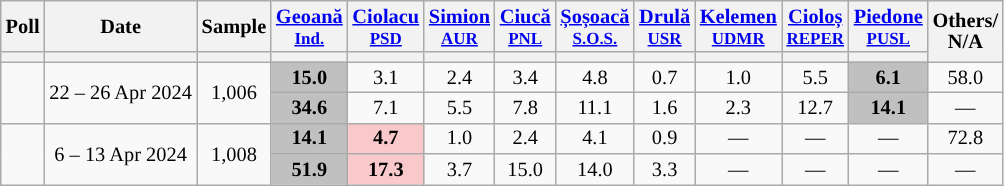<table class="wikitable" style="text-align:center;font-size:85%;line-height:14px;">
<tr>
<th>Poll</th>
<th>Date</th>
<th>Sample</th>
<th class="unsortable" style="width:20px;"><a href='#'>Geoană</a><br><small><a href='#'>Ind.</a></small></th>
<th class="unsortable" style="width:20px;"><a href='#'>Ciolacu</a><br><small><a href='#'>PSD</a></small></th>
<th class="unsortable" style="width:20px;"><a href='#'>Simion</a><br><small><a href='#'>AUR</a></small></th>
<th class="unsortable" style="width:20px;"><a href='#'>Ciucă</a><br><small><a href='#'>PNL</a></small></th>
<th class="unsortable" style="width:20px;"><a href='#'>Șoșoacă</a><br><small><a href='#'>S.O.S.</a></small></th>
<th class="unsortable" style="width:20px;"><a href='#'>Drulă</a><br><small><a href='#'>USR</a></small></th>
<th class="unsortable" style="width:20px;"><a href='#'>Kelemen</a><br><small><a href='#'>UDMR</a></small></th>
<th class="unsortable" style="width:20px;"><a href='#'>Cioloș</a><br><small><a href='#'>REPER</a></small></th>
<th class="unsortable" style="width:20px;"><a href='#'>Piedone</a><br><small><a href='#'>PUSL</a></small></th>
<th rowspan="2"><strong>Others/</strong><br><strong>N/A</strong></th>
</tr>
<tr>
<th></th>
<th></th>
<th></th>
<th style="background:"></th>
<th style="background:"></th>
<th style="background:"></th>
<th style="background:"></th>
<th style="background:"></th>
<th style="background:"></th>
<th style="background:"></th>
<th style="background:"></th>
<th style="background:"></th>
</tr>
<tr>
<td rowspan="2"></td>
<td rowspan="2">22 – 26 Apr 2024</td>
<td rowspan="2">1,006</td>
<td style="background:#C0C0C0"><strong>15.0</strong></td>
<td>3.1</td>
<td>2.4</td>
<td>3.4</td>
<td>4.8</td>
<td>0.7</td>
<td>1.0</td>
<td>5.5</td>
<td style="background:#C0C0C0"><strong>6.1</strong></td>
<td>58.0</td>
</tr>
<tr>
<td style="background:#C0C0C0"><strong>34.6</strong></td>
<td>7.1</td>
<td>5.5</td>
<td>7.8</td>
<td>11.1</td>
<td>1.6</td>
<td>2.3</td>
<td>12.7</td>
<td style="background:#C0C0C0"><strong>14.1</strong></td>
<td>—</td>
</tr>
<tr>
<td rowspan="2"></td>
<td rowspan="2">6 – 13 Apr 2024</td>
<td rowspan="2">1,008</td>
<td style="background:#C0C0C0"><strong>14.1</strong></td>
<td style="background:#F9C8CA"><strong>4.7</strong></td>
<td>1.0</td>
<td>2.4</td>
<td>4.1</td>
<td>0.9</td>
<td>—</td>
<td>—</td>
<td>—</td>
<td>72.8</td>
</tr>
<tr>
<td style="background:#C0C0C0"><strong>51.9</strong></td>
<td style="background:#F9C8CA"><strong>17.3</strong></td>
<td>3.7</td>
<td>15.0</td>
<td>14.0</td>
<td>3.3</td>
<td>—</td>
<td>—</td>
<td>—</td>
<td>—</td>
</tr>
</table>
